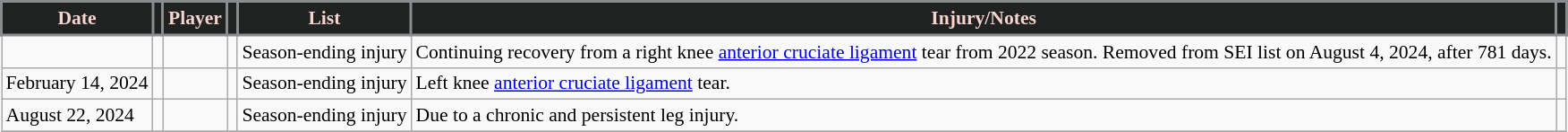<table class="wikitable sortable" style="font-size:90%;">
<tr>
<th style="background:#202121; color:#F7D5CF; border:2px solid #898C8F;" scope="col" data-sort-type="date">Date</th>
<th style="background:#202121; color:#F7D5CF; border:2px solid #898C8F;" scope="col"></th>
<th style="background:#202121; color:#F7D5CF; border:2px solid #898C8F;" scope="col">Player</th>
<th style="background:#202121; color:#F7D5CF; border:2px solid #898C8F;" scope="col"></th>
<th style="background:#202121; color:#F7D5CF; border:2px solid #898C8F;" scope="col">List</th>
<th style="background:#202121; color:#F7D5CF; border:2px solid #898C8F;" scope="col">Injury/Notes</th>
<th style="background:#202121; color:#F7D5CF; border:2px solid #898C8F;" scope="col"></th>
</tr>
<tr>
<td></td>
<td></td>
<td></td>
<td></td>
<td>Season-ending injury</td>
<td>Continuing recovery from a right knee <a href='#'>anterior cruciate ligament</a> tear from 2022 season. Removed from SEI list on August 4, 2024, after 781 days.</td>
<td></td>
</tr>
<tr>
<td>February 14, 2024</td>
<td></td>
<td></td>
<td></td>
<td>Season-ending injury</td>
<td>Left knee <a href='#'>anterior cruciate ligament</a> tear.</td>
<td></td>
</tr>
<tr>
<td>August 22, 2024</td>
<td></td>
<td></td>
<td></td>
<td>Season-ending injury</td>
<td>Due to a chronic and persistent leg injury.</td>
<td></td>
</tr>
<tr>
</tr>
</table>
